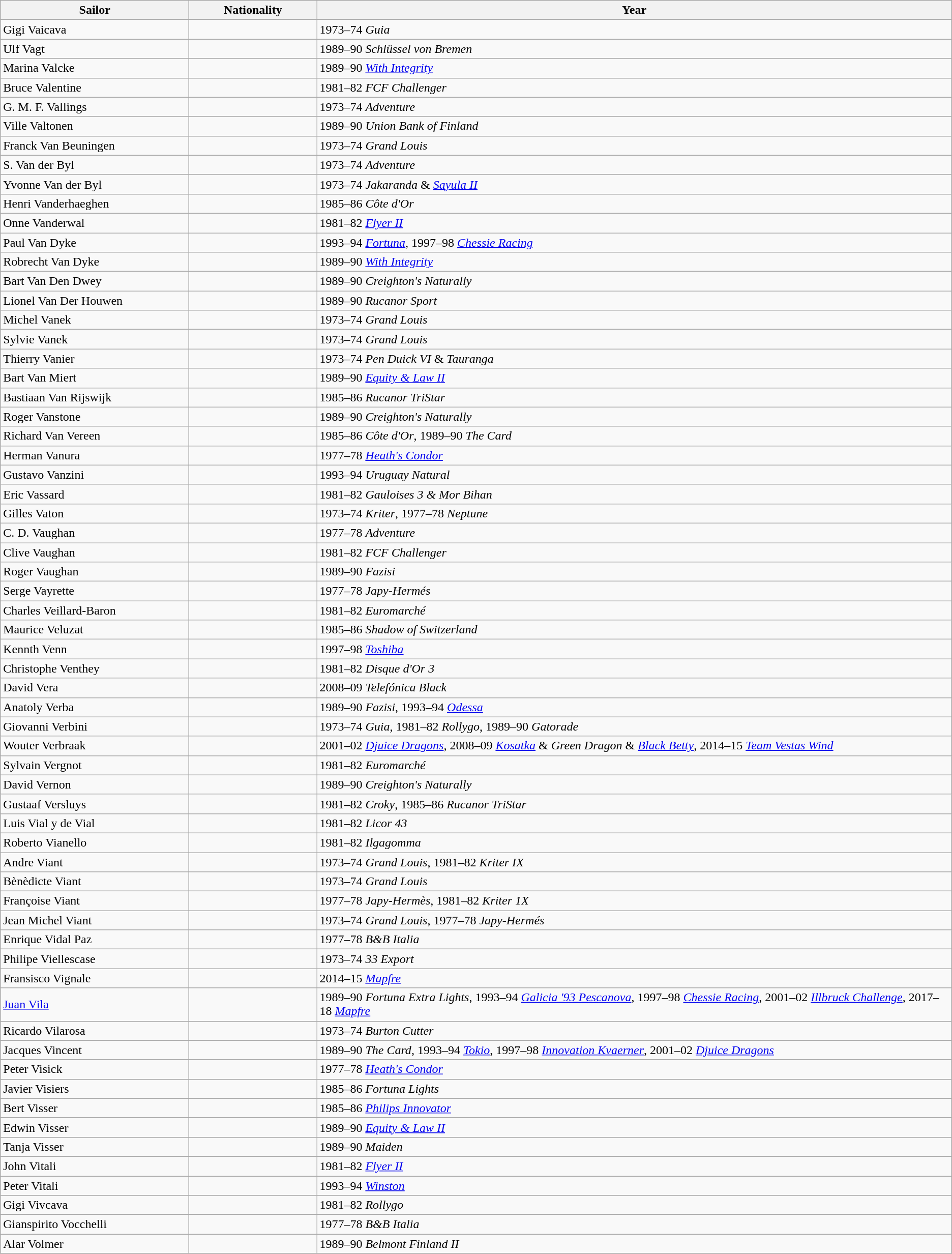<table class=wikitable>
<tr>
<th style="width:15em">Sailor</th>
<th style="width:10em">Nationality</th>
<th>Year</th>
</tr>
<tr>
<td>Gigi Vaicava</td>
<td></td>
<td>1973–74 <em>Guia</em></td>
</tr>
<tr>
<td>Ulf Vagt</td>
<td></td>
<td>1989–90 <em>Schlüssel von Bremen</em></td>
</tr>
<tr>
<td>Marina Valcke</td>
<td></td>
<td>1989–90 <em><a href='#'>With Integrity</a></em></td>
</tr>
<tr>
<td>Bruce Valentine</td>
<td></td>
<td>1981–82 <em>FCF Challenger</em></td>
</tr>
<tr>
<td>G. M. F. Vallings</td>
<td></td>
<td>1973–74 <em>Adventure</em></td>
</tr>
<tr>
<td>Ville Valtonen</td>
<td></td>
<td>1989–90 <em>Union Bank of Finland</em></td>
</tr>
<tr>
<td>Franck Van Beuningen</td>
<td></td>
<td>1973–74 <em>Grand Louis</em></td>
</tr>
<tr>
<td>S. Van der Byl</td>
<td></td>
<td>1973–74 <em>Adventure</em></td>
</tr>
<tr>
<td>Yvonne Van der Byl</td>
<td></td>
<td>1973–74 <em>Jakaranda</em> & <em><a href='#'>Sayula II</a></em></td>
</tr>
<tr>
<td>Henri Vanderhaeghen</td>
<td></td>
<td>1985–86 <em>Côte d'Or</em></td>
</tr>
<tr>
<td>Onne Vanderwal</td>
<td></td>
<td>1981–82 <em><a href='#'>Flyer II</a></em></td>
</tr>
<tr>
<td>Paul Van Dyke</td>
<td></td>
<td>1993–94 <em><a href='#'>Fortuna</a></em>, 1997–98 <em><a href='#'>Chessie Racing</a></em></td>
</tr>
<tr>
<td>Robrecht Van Dyke</td>
<td></td>
<td>1989–90 <em><a href='#'>With Integrity</a></em></td>
</tr>
<tr>
<td>Bart Van Den Dwey</td>
<td></td>
<td>1989–90 <em>Creighton's Naturally</em></td>
</tr>
<tr>
<td>Lionel Van Der Houwen</td>
<td></td>
<td>1989–90 <em>Rucanor Sport</em></td>
</tr>
<tr>
<td>Michel Vanek</td>
<td></td>
<td>1973–74 <em>Grand Louis</em></td>
</tr>
<tr>
<td>Sylvie Vanek</td>
<td></td>
<td>1973–74 <em>Grand Louis</em></td>
</tr>
<tr>
<td>Thierry Vanier</td>
<td></td>
<td>1973–74 <em>Pen Duick VI</em> & <em>Tauranga</em></td>
</tr>
<tr>
<td>Bart Van Miert</td>
<td></td>
<td>1989–90 <em><a href='#'>Equity & Law II</a></em></td>
</tr>
<tr>
<td>Bastiaan Van Rijswijk</td>
<td></td>
<td>1985–86 <em>Rucanor TriStar</em></td>
</tr>
<tr>
<td>Roger Vanstone</td>
<td></td>
<td>1989–90 <em>Creighton's Naturally</em></td>
</tr>
<tr>
<td>Richard Van Vereen</td>
<td></td>
<td>1985–86 <em>Côte d'Or</em>, 1989–90 <em>The Card</em></td>
</tr>
<tr>
<td>Herman Vanura</td>
<td></td>
<td>1977–78 <em><a href='#'>Heath's Condor</a></em></td>
</tr>
<tr>
<td>Gustavo Vanzini</td>
<td></td>
<td>1993–94 <em>Uruguay Natural</em></td>
</tr>
<tr>
<td>Eric Vassard</td>
<td></td>
<td>1981–82 <em>Gauloises 3 & Mor Bihan</em></td>
</tr>
<tr>
<td>Gilles Vaton</td>
<td></td>
<td>1973–74 <em>Kriter</em>, 1977–78 <em>Neptune</em></td>
</tr>
<tr>
<td>C. D. Vaughan</td>
<td></td>
<td>1977–78 <em>Adventure</em></td>
</tr>
<tr>
<td>Clive Vaughan</td>
<td></td>
<td>1981–82 <em>FCF Challenger</em></td>
</tr>
<tr>
<td>Roger Vaughan</td>
<td></td>
<td>1989–90 <em>Fazisi</em></td>
</tr>
<tr>
<td>Serge Vayrette</td>
<td></td>
<td>1977–78 <em>Japy-Hermés</em></td>
</tr>
<tr>
<td>Charles Veillard-Baron</td>
<td></td>
<td>1981–82 <em>Euromarché</em></td>
</tr>
<tr>
<td>Maurice Veluzat</td>
<td></td>
<td>1985–86 <em>Shadow of Switzerland</em></td>
</tr>
<tr>
<td>Kennth Venn</td>
<td></td>
<td>1997–98 <em><a href='#'>Toshiba</a></em></td>
</tr>
<tr>
<td>Christophe Venthey</td>
<td></td>
<td>1981–82 <em>Disque d'Or 3</em></td>
</tr>
<tr>
<td>David Vera</td>
<td></td>
<td>2008–09 <em>Telefónica Black</em></td>
</tr>
<tr>
<td>Anatoly Verba</td>
<td></td>
<td>1989–90 <em>Fazisi</em>, 1993–94 <em><a href='#'>Odessa</a></em></td>
</tr>
<tr>
<td>Giovanni Verbini</td>
<td></td>
<td>1973–74 <em>Guia</em>, 1981–82 <em>Rollygo</em>, 1989–90 <em>Gatorade</em></td>
</tr>
<tr>
<td>Wouter Verbraak</td>
<td></td>
<td>2001–02 <em><a href='#'>Djuice Dragons</a></em>, 2008–09 <em><a href='#'>Kosatka</a></em> & <em>Green Dragon</em> & <em><a href='#'>Black Betty</a></em>, 2014–15 <em><a href='#'>Team Vestas Wind</a></em></td>
</tr>
<tr>
<td>Sylvain Vergnot</td>
<td></td>
<td>1981–82 <em>Euromarché</em></td>
</tr>
<tr>
<td>David Vernon</td>
<td></td>
<td>1989–90 <em>Creighton's Naturally</em></td>
</tr>
<tr>
<td>Gustaaf Versluys</td>
<td></td>
<td>1981–82 <em>Croky</em>, 1985–86 <em>Rucanor TriStar</em></td>
</tr>
<tr>
<td>Luis Vial y de Vial</td>
<td></td>
<td>1981–82 <em>Licor 43</em></td>
</tr>
<tr>
<td>Roberto Vianello</td>
<td></td>
<td>1981–82 <em>Ilgagomma</em></td>
</tr>
<tr>
<td>Andre Viant</td>
<td></td>
<td>1973–74 <em>Grand Louis</em>, 1981–82 <em>Kriter IX</em></td>
</tr>
<tr>
<td>Bènèdicte Viant</td>
<td></td>
<td>1973–74 <em>Grand Louis</em></td>
</tr>
<tr>
<td>Françoise Viant</td>
<td></td>
<td>1977–78 <em>Japy-Hermès</em>, 1981–82 <em>Kriter 1X</em></td>
</tr>
<tr>
<td>Jean Michel Viant</td>
<td></td>
<td>1973–74 <em>Grand Louis</em>, 1977–78 <em>Japy-Hermés</em></td>
</tr>
<tr>
<td>Enrique Vidal Paz</td>
<td></td>
<td>1977–78 <em>B&B Italia</em></td>
</tr>
<tr>
<td>Philipe Viellescase</td>
<td></td>
<td>1973–74 <em>33 Export</em></td>
</tr>
<tr>
<td>Fransisco Vignale</td>
<td></td>
<td>2014–15 <em><a href='#'>Mapfre</a></em></td>
</tr>
<tr>
<td><a href='#'>Juan Vila</a></td>
<td></td>
<td>1989–90 <em>Fortuna Extra Lights</em>, 1993–94 <em><a href='#'>Galicia '93 Pescanova</a></em>, 1997–98 <em><a href='#'>Chessie Racing</a></em>, 2001–02 <em><a href='#'>Illbruck Challenge</a></em>, 2017–18 <em><a href='#'>Mapfre</a></em></td>
</tr>
<tr>
<td>Ricardo Vilarosa</td>
<td></td>
<td>1973–74 <em>Burton Cutter</em></td>
</tr>
<tr>
<td>Jacques Vincent</td>
<td></td>
<td>1989–90 <em>The Card</em>, 1993–94 <em><a href='#'>Tokio</a></em>, 1997–98 <em><a href='#'>Innovation Kvaerner</a></em>, 2001–02 <em><a href='#'>Djuice Dragons</a></em></td>
</tr>
<tr>
<td>Peter Visick</td>
<td></td>
<td>1977–78 <em><a href='#'>Heath's Condor</a></em></td>
</tr>
<tr>
<td>Javier Visiers</td>
<td></td>
<td>1985–86 <em>Fortuna Lights</em></td>
</tr>
<tr>
<td>Bert Visser</td>
<td></td>
<td>1985–86 <em><a href='#'>Philips Innovator</a></em></td>
</tr>
<tr>
<td>Edwin Visser</td>
<td></td>
<td>1989–90 <em><a href='#'>Equity & Law II</a></em></td>
</tr>
<tr>
<td>Tanja Visser</td>
<td></td>
<td>1989–90 <em>Maiden</em></td>
</tr>
<tr>
<td>John Vitali</td>
<td></td>
<td>1981–82 <em><a href='#'>Flyer II</a></em></td>
</tr>
<tr>
<td>Peter Vitali</td>
<td></td>
<td>1993–94 <em><a href='#'>Winston</a></em></td>
</tr>
<tr>
<td>Gigi Vivcava</td>
<td></td>
<td>1981–82 <em>Rollygo</em></td>
</tr>
<tr>
<td>Gianspirito Vocchelli</td>
<td></td>
<td>1977–78 <em>B&B Italia</em></td>
</tr>
<tr>
<td>Alar Volmer</td>
<td></td>
<td>1989–90 <em>Belmont Finland II</em></td>
</tr>
</table>
